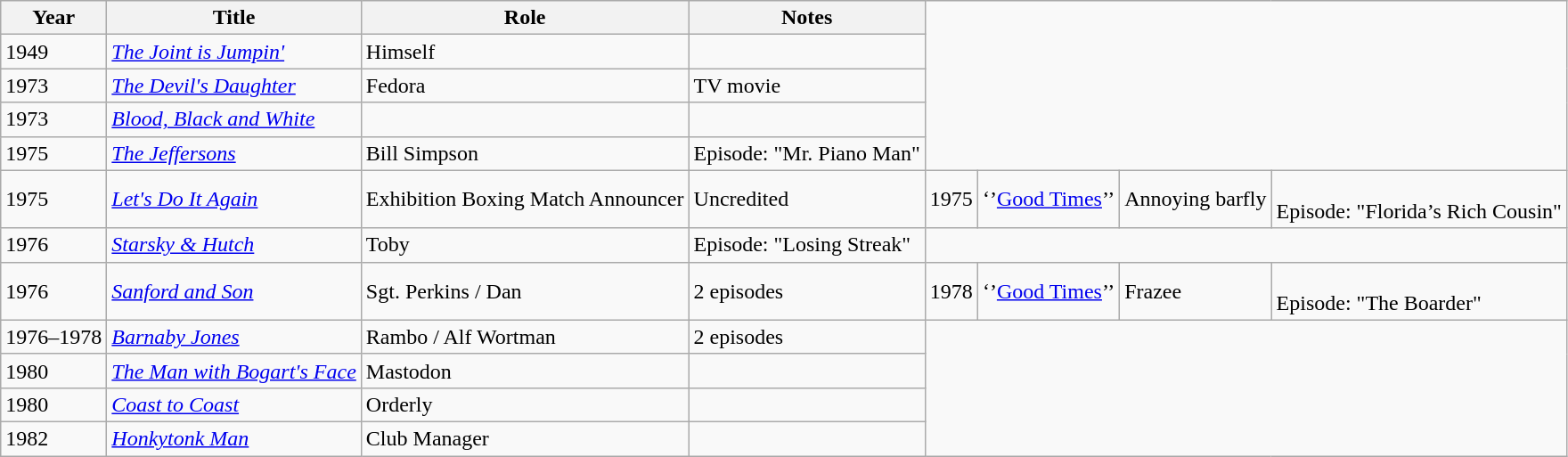<table class="wikitable">
<tr>
<th>Year</th>
<th>Title</th>
<th>Role</th>
<th>Notes</th>
</tr>
<tr>
<td>1949</td>
<td><em><a href='#'>The Joint is Jumpin'</a></em></td>
<td>Himself</td>
<td></td>
</tr>
<tr>
<td>1973</td>
<td><em><a href='#'>The Devil's Daughter</a></em></td>
<td>Fedora</td>
<td>TV movie</td>
</tr>
<tr>
<td>1973</td>
<td><em><a href='#'>Blood, Black and White</a></em></td>
<td></td>
<td></td>
</tr>
<tr>
<td>1975</td>
<td><em><a href='#'>The Jeffersons</a></em></td>
<td>Bill Simpson</td>
<td>Episode: "Mr. Piano Man"</td>
</tr>
<tr>
<td>1975</td>
<td><em><a href='#'>Let's Do It Again</a></em></td>
<td>Exhibition Boxing Match Announcer</td>
<td>Uncredited</td>
<td>1975</td>
<td>‘’<a href='#'>Good Times</a>’’</td>
<td>Annoying barfly</td>
<td><br>Episode: "Florida’s Rich Cousin"</td>
</tr>
<tr>
<td>1976</td>
<td><em><a href='#'>Starsky & Hutch</a></em></td>
<td>Toby</td>
<td>Episode: "Losing Streak"</td>
</tr>
<tr>
<td>1976</td>
<td><em><a href='#'>Sanford and Son</a></em></td>
<td>Sgt. Perkins / Dan</td>
<td>2 episodes</td>
<td>1978</td>
<td>‘’<a href='#'>Good Times</a>’’</td>
<td>Frazee</td>
<td><br>Episode: "The Boarder"</td>
</tr>
<tr>
<td>1976–1978</td>
<td><em><a href='#'>Barnaby Jones</a></em></td>
<td>Rambo / Alf Wortman</td>
<td>2 episodes</td>
</tr>
<tr>
<td>1980</td>
<td><em><a href='#'>The Man with Bogart's Face</a></em></td>
<td>Mastodon</td>
<td></td>
</tr>
<tr>
<td>1980</td>
<td><em><a href='#'>Coast to Coast</a></em></td>
<td>Orderly</td>
<td></td>
</tr>
<tr>
<td>1982</td>
<td><em><a href='#'>Honkytonk Man</a></em></td>
<td>Club Manager</td>
<td></td>
</tr>
</table>
